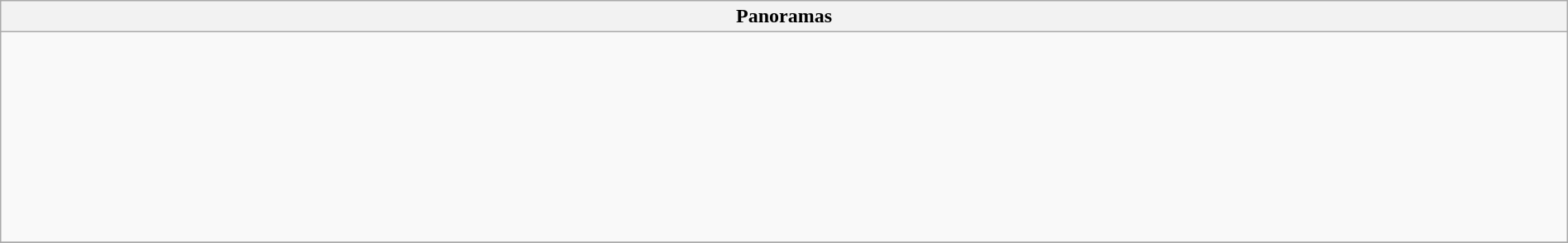<table class="wikitable mw-collapsible mw-collapsed" width=100%>
<tr>
<th>Panoramas</th>
</tr>
<tr>
<td><br><br><br>
<br>
<br>
<br>
<br>
<br>
<br></td>
</tr>
<tr>
</tr>
</table>
